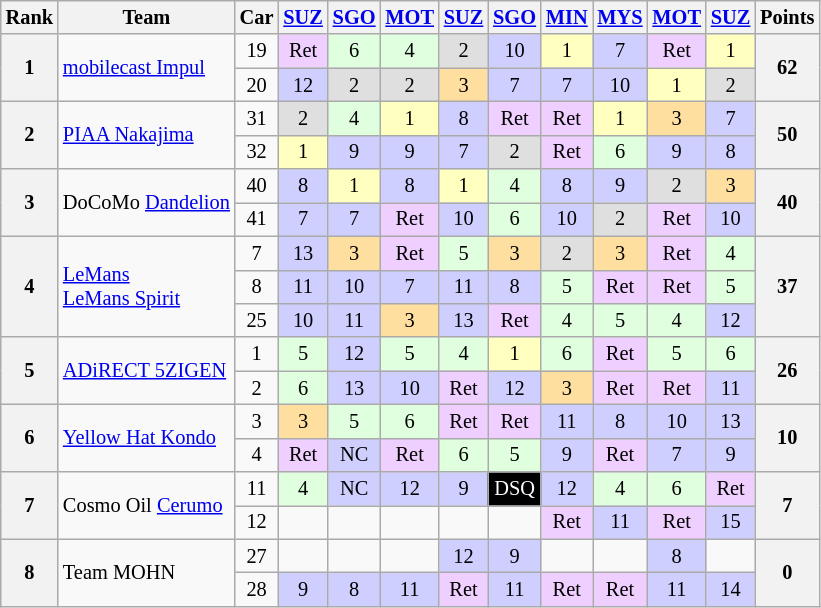<table class="wikitable" style="font-size: 85%; text-align:center">
<tr>
<th>Rank</th>
<th>Team</th>
<th>Car</th>
<th><a href='#'>SUZ</a><br></th>
<th><a href='#'>SGO</a><br></th>
<th><a href='#'>MOT</a><br></th>
<th><a href='#'>SUZ</a><br></th>
<th><a href='#'>SGO</a><br></th>
<th><a href='#'>MIN</a><br></th>
<th><a href='#'>MYS</a><br></th>
<th><a href='#'>MOT</a><br></th>
<th><a href='#'>SUZ</a><br></th>
<th>Points</th>
</tr>
<tr>
<th rowspan=2>1</th>
<td rowspan=2 align="left"><a href='#'>mobilecast Impul</a></td>
<td>19</td>
<td style="background:#EFCFFF;">Ret</td>
<td style="background:#DFFFDF;">6</td>
<td style="background:#DFFFDF;">4</td>
<td style="background:#DFDFDF;">2</td>
<td style="background:#CFCFFF;">10</td>
<td style="background:#FFFFBF;">1</td>
<td style="background:#CFCFFF;">7</td>
<td style="background:#EFCFFF;">Ret</td>
<td style="background:#FFFFBF;">1</td>
<th rowspan=2>62</th>
</tr>
<tr>
<td>20</td>
<td style="background:#CFCFFF;">12</td>
<td style="background:#DFDFDF;">2</td>
<td style="background:#DFDFDF;">2</td>
<td style="background:#FFDF9F;">3</td>
<td style="background:#CFCFFF;">7</td>
<td style="background:#CFCFFF;">7</td>
<td style="background:#CFCFFF;">10</td>
<td style="background:#FFFFBF;">1</td>
<td style="background:#DFDFDF;">2</td>
</tr>
<tr>
<th rowspan=2>2</th>
<td rowspan=2 align="left"><a href='#'>PIAA Nakajima</a></td>
<td>31</td>
<td style="background:#DFDFDF;">2</td>
<td style="background:#DFFFDF;">4</td>
<td style="background:#FFFFBF;">1</td>
<td style="background:#CFCFFF;">8</td>
<td style="background:#EFCFFF;">Ret</td>
<td style="background:#EFCFFF;">Ret</td>
<td style="background:#FFFFBF;">1</td>
<td style="background:#FFDF9F;">3</td>
<td style="background:#CFCFFF;">7</td>
<th rowspan=2>50</th>
</tr>
<tr>
<td>32</td>
<td style="background:#FFFFBF;">1</td>
<td style="background:#CFCFFF;">9</td>
<td style="background:#CFCFFF;">9</td>
<td style="background:#CFCFFF;">7</td>
<td style="background:#DFDFDF;">2</td>
<td style="background:#EFCFFF;">Ret</td>
<td style="background:#DFFFDF;">6</td>
<td style="background:#CFCFFF;">9</td>
<td style="background:#CFCFFF;">8</td>
</tr>
<tr>
<th rowspan=2>3</th>
<td rowspan=2 align="left">DoCoMo <a href='#'>Dandelion</a></td>
<td>40</td>
<td style="background:#CFCFFF;">8</td>
<td style="background:#FFFFBF;">1</td>
<td style="background:#CFCFFF;">8</td>
<td style="background:#FFFFBF;">1</td>
<td style="background:#DFFFDF;">4</td>
<td style="background:#CFCFFF;">8</td>
<td style="background:#CFCFFF;">9</td>
<td style="background:#DFDFDF;">2</td>
<td style="background:#FFDF9F;">3</td>
<th rowspan=2>40</th>
</tr>
<tr>
<td>41</td>
<td style="background:#CFCFFF;">7</td>
<td style="background:#CFCFFF;">7</td>
<td style="background:#EFCFFF;">Ret</td>
<td style="background:#CFCFFF;">10</td>
<td style="background:#DFFFDF;">6</td>
<td style="background:#CFCFFF;">10</td>
<td style="background:#DFDFDF;">2</td>
<td style="background:#EFCFFF;">Ret</td>
<td style="background:#CFCFFF;">10</td>
</tr>
<tr>
<th rowspan=3>4</th>
<td rowspan=3 align="left"><a href='#'>LeMans</a><br><a href='#'>LeMans Spirit</a></td>
<td>7</td>
<td style="background:#CFCFFF;">13</td>
<td style="background:#FFDF9F;">3</td>
<td style="background:#EFCFFF;">Ret</td>
<td style="background:#DFFFDF;">5</td>
<td style="background:#FFDF9F;">3</td>
<td style="background:#DFDFDF;">2</td>
<td style="background:#FFDF9F;">3</td>
<td style="background:#EFCFFF;">Ret</td>
<td style="background:#DFFFDF;">4</td>
<th rowspan=3>37</th>
</tr>
<tr>
<td>8</td>
<td style="background:#CFCFFF;">11</td>
<td style="background:#CFCFFF;">10</td>
<td style="background:#CFCFFF;">7</td>
<td style="background:#CFCFFF;">11</td>
<td style="background:#CFCFFF;">8</td>
<td style="background:#DFFFDF;">5</td>
<td style="background:#EFCFFF;">Ret</td>
<td style="background:#EFCFFF;">Ret</td>
<td style="background:#DFFFDF;">5</td>
</tr>
<tr>
<td>25</td>
<td style="background:#CFCFFF;">10</td>
<td style="background:#CFCFFF;">11</td>
<td style="background:#FFDF9F;">3</td>
<td style="background:#CFCFFF;">13</td>
<td style="background:#EFCFFF;">Ret</td>
<td style="background:#DFFFDF;">4</td>
<td style="background:#DFFFDF;">5</td>
<td style="background:#DFFFDF;">4</td>
<td style="background:#CFCFFF;">12</td>
</tr>
<tr>
<th rowspan=2>5</th>
<td rowspan=2 align="left"><a href='#'>ADiRECT 5ZIGEN</a></td>
<td>1</td>
<td style="background:#DFFFDF;">5</td>
<td style="background:#CFCFFF;">12</td>
<td style="background:#DFFFDF;">5</td>
<td style="background:#DFFFDF;">4</td>
<td style="background:#FFFFBF;">1</td>
<td style="background:#DFFFDF;">6</td>
<td style="background:#EFCFFF;">Ret</td>
<td style="background:#DFFFDF;">5</td>
<td style="background:#DFFFDF;">6</td>
<th rowspan=2>26</th>
</tr>
<tr>
<td>2</td>
<td style="background:#DFFFDF;">6</td>
<td style="background:#CFCFFF;">13</td>
<td style="background:#CFCFFF;">10</td>
<td style="background:#EFCFFF;">Ret</td>
<td style="background:#CFCFFF;">12</td>
<td style="background:#FFDF9F;">3</td>
<td style="background:#EFCFFF;">Ret</td>
<td style="background:#EFCFFF;">Ret</td>
<td style="background:#CFCFFF;">11</td>
</tr>
<tr>
<th rowspan=2>6</th>
<td rowspan=2 align="left"><a href='#'>Yellow Hat Kondo</a></td>
<td>3</td>
<td style="background:#FFDF9F;">3</td>
<td style="background:#DFFFDF;">5</td>
<td style="background:#DFFFDF;">6</td>
<td style="background:#EFCFFF;">Ret</td>
<td style="background:#EFCFFF;">Ret</td>
<td style="background:#CFCFFF;">11</td>
<td style="background:#CFCFFF;">8</td>
<td style="background:#CFCFFF;">10</td>
<td style="background:#CFCFFF;">13</td>
<th rowspan=2>10</th>
</tr>
<tr>
<td>4</td>
<td style="background:#EFCFFF;">Ret</td>
<td style="background:#CFCFFF;">NC</td>
<td style="background:#EFCFFF;">Ret</td>
<td style="background:#DFFFDF;">6</td>
<td style="background:#DFFFDF;">5</td>
<td style="background:#CFCFFF;">9</td>
<td style="background:#EFCFFF;">Ret</td>
<td style="background:#CFCFFF;">7</td>
<td style="background:#CFCFFF;">9</td>
</tr>
<tr>
<th rowspan=2>7</th>
<td rowspan=2 align="left">Cosmo Oil <a href='#'>Cerumo</a></td>
<td>11</td>
<td style="background:#DFFFDF;">4</td>
<td style="background:#CFCFFF;">NC</td>
<td style="background:#CFCFFF;">12</td>
<td style="background:#CFCFFF;">9</td>
<td style="background:#000; color:white;">DSQ</td>
<td style="background:#CFCFFF;">12</td>
<td style="background:#DFFFDF;">4</td>
<td style="background:#DFFFDF;">6</td>
<td style="background:#EFCFFF;">Ret</td>
<th rowspan=2>7</th>
</tr>
<tr>
<td>12</td>
<td></td>
<td></td>
<td></td>
<td></td>
<td></td>
<td style="background:#EFCFFF;">Ret</td>
<td style="background:#CFCFFF;">11</td>
<td style="background:#EFCFFF;">Ret</td>
<td style="background:#CFCFFF;">15</td>
</tr>
<tr>
<th rowspan=2>8</th>
<td rowspan=2 align="left">Team MOHN</td>
<td>27</td>
<td></td>
<td></td>
<td></td>
<td style="background:#CFCFFF;">12</td>
<td style="background:#CFCFFF;">9</td>
<td></td>
<td></td>
<td style="background:#CFCFFF;">8</td>
<td></td>
<th rowspan=2>0</th>
</tr>
<tr>
<td>28</td>
<td style="background:#CFCFFF;">9</td>
<td style="background:#CFCFFF;">8</td>
<td style="background:#CFCFFF;">11</td>
<td style="background:#EFCFFF;">Ret</td>
<td style="background:#CFCFFF;">11</td>
<td style="background:#EFCFFF;">Ret</td>
<td style="background:#EFCFFF;">Ret</td>
<td style="background:#CFCFFF;">11</td>
<td style="background:#CFCFFF;">14</td>
</tr>
</table>
